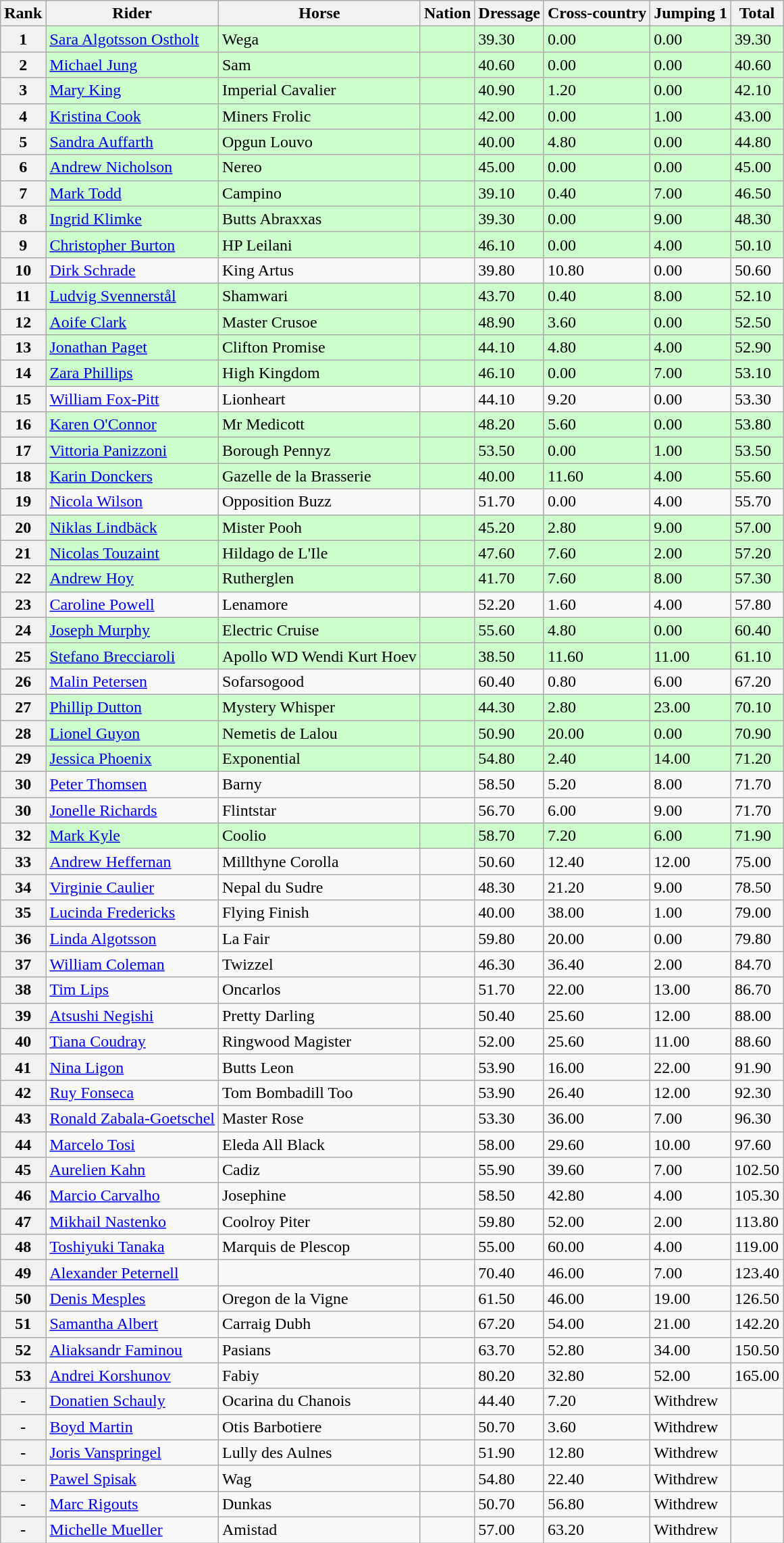<table class="wikitable sortable">
<tr>
<th>Rank</th>
<th>Rider</th>
<th>Horse</th>
<th>Nation</th>
<th>Dressage</th>
<th>Cross-country</th>
<th>Jumping 1</th>
<th>Total</th>
</tr>
<tr bgcolor=#ccffcc>
<th>1</th>
<td><a href='#'>Sara Algotsson Ostholt</a></td>
<td>Wega</td>
<td></td>
<td>39.30</td>
<td>0.00</td>
<td>0.00</td>
<td>39.30</td>
</tr>
<tr bgcolor=#ccffcc>
<th>2</th>
<td><a href='#'>Michael Jung</a></td>
<td>Sam</td>
<td></td>
<td>40.60</td>
<td>0.00</td>
<td>0.00</td>
<td>40.60</td>
</tr>
<tr bgcolor=#ccffcc>
<th>3</th>
<td><a href='#'>Mary King</a></td>
<td>Imperial Cavalier</td>
<td></td>
<td>40.90</td>
<td>1.20</td>
<td>0.00</td>
<td>42.10</td>
</tr>
<tr bgcolor=#ccffcc>
<th>4</th>
<td><a href='#'>Kristina Cook</a></td>
<td>Miners Frolic</td>
<td></td>
<td>42.00</td>
<td>0.00</td>
<td>1.00</td>
<td>43.00</td>
</tr>
<tr bgcolor=#ccffcc>
<th>5</th>
<td><a href='#'>Sandra Auffarth</a></td>
<td>Opgun Louvo</td>
<td></td>
<td>40.00</td>
<td>4.80</td>
<td>0.00</td>
<td>44.80</td>
</tr>
<tr bgcolor=#ccffcc>
<th>6</th>
<td><a href='#'>Andrew Nicholson</a></td>
<td>Nereo</td>
<td></td>
<td>45.00</td>
<td>0.00</td>
<td>0.00</td>
<td>45.00</td>
</tr>
<tr bgcolor=#ccffcc>
<th>7</th>
<td><a href='#'>Mark Todd</a></td>
<td>Campino</td>
<td></td>
<td>39.10</td>
<td>0.40</td>
<td>7.00</td>
<td>46.50</td>
</tr>
<tr bgcolor=#ccffcc>
<th>8</th>
<td><a href='#'>Ingrid Klimke</a></td>
<td>Butts Abraxxas</td>
<td></td>
<td>39.30</td>
<td>0.00</td>
<td>9.00</td>
<td>48.30</td>
</tr>
<tr bgcolor=#ccffcc>
<th>9</th>
<td><a href='#'>Christopher Burton</a></td>
<td>HP Leilani</td>
<td></td>
<td>46.10</td>
<td>0.00</td>
<td>4.00</td>
<td>50.10</td>
</tr>
<tr>
<th>10</th>
<td><a href='#'>Dirk Schrade</a></td>
<td>King Artus</td>
<td></td>
<td>39.80</td>
<td>10.80</td>
<td>0.00</td>
<td>50.60</td>
</tr>
<tr bgcolor=#ccffcc>
<th>11</th>
<td><a href='#'>Ludvig Svennerstål</a></td>
<td>Shamwari</td>
<td></td>
<td>43.70</td>
<td>0.40</td>
<td>8.00</td>
<td>52.10</td>
</tr>
<tr bgcolor=#ccffcc>
<th>12</th>
<td><a href='#'>Aoife Clark</a></td>
<td>Master Crusoe</td>
<td></td>
<td>48.90</td>
<td>3.60</td>
<td>0.00</td>
<td>52.50</td>
</tr>
<tr bgcolor=#ccffcc>
<th>13</th>
<td><a href='#'>Jonathan Paget</a></td>
<td>Clifton Promise</td>
<td></td>
<td>44.10</td>
<td>4.80</td>
<td>4.00</td>
<td>52.90</td>
</tr>
<tr bgcolor=#ccffcc>
<th>14</th>
<td><a href='#'>Zara Phillips</a></td>
<td>High Kingdom</td>
<td></td>
<td>46.10</td>
<td>0.00</td>
<td>7.00</td>
<td>53.10</td>
</tr>
<tr>
<th>15</th>
<td><a href='#'>William Fox-Pitt</a></td>
<td>Lionheart</td>
<td></td>
<td>44.10</td>
<td>9.20</td>
<td>0.00</td>
<td>53.30</td>
</tr>
<tr bgcolor=#ccffcc>
<th>16</th>
<td><a href='#'>Karen O'Connor</a></td>
<td>Mr Medicott</td>
<td></td>
<td>48.20</td>
<td>5.60</td>
<td>0.00</td>
<td>53.80</td>
</tr>
<tr bgcolor=#ccffcc>
<th>17</th>
<td><a href='#'>Vittoria Panizzoni</a></td>
<td>Borough Pennyz</td>
<td></td>
<td>53.50</td>
<td>0.00</td>
<td>1.00</td>
<td>53.50</td>
</tr>
<tr bgcolor=#ccffcc>
<th>18</th>
<td><a href='#'>Karin Donckers</a></td>
<td>Gazelle de la Brasserie</td>
<td></td>
<td>40.00</td>
<td>11.60</td>
<td>4.00</td>
<td>55.60</td>
</tr>
<tr>
<th>19</th>
<td><a href='#'>Nicola Wilson</a></td>
<td>Opposition Buzz</td>
<td></td>
<td>51.70</td>
<td>0.00</td>
<td>4.00</td>
<td>55.70</td>
</tr>
<tr bgcolor=#ccffcc>
<th>20</th>
<td><a href='#'>Niklas Lindbäck</a></td>
<td>Mister Pooh</td>
<td></td>
<td>45.20</td>
<td>2.80</td>
<td>9.00</td>
<td>57.00</td>
</tr>
<tr bgcolor=#ccffcc>
<th>21</th>
<td><a href='#'>Nicolas Touzaint</a></td>
<td>Hildago de L'Ile</td>
<td></td>
<td>47.60</td>
<td>7.60</td>
<td>2.00</td>
<td>57.20</td>
</tr>
<tr bgcolor=#ccffcc>
<th>22</th>
<td><a href='#'>Andrew Hoy</a></td>
<td>Rutherglen</td>
<td></td>
<td>41.70</td>
<td>7.60</td>
<td>8.00</td>
<td>57.30</td>
</tr>
<tr>
<th>23</th>
<td><a href='#'>Caroline Powell</a></td>
<td>Lenamore</td>
<td></td>
<td>52.20</td>
<td>1.60</td>
<td>4.00</td>
<td>57.80</td>
</tr>
<tr bgcolor=#ccffcc>
<th>24</th>
<td><a href='#'>Joseph Murphy</a></td>
<td>Electric Cruise</td>
<td></td>
<td>55.60</td>
<td>4.80</td>
<td>0.00</td>
<td>60.40</td>
</tr>
<tr bgcolor=#ccffcc>
<th>25</th>
<td><a href='#'>Stefano Brecciaroli</a></td>
<td>Apollo WD Wendi Kurt Hoev</td>
<td></td>
<td>38.50</td>
<td>11.60</td>
<td>11.00</td>
<td>61.10</td>
</tr>
<tr>
<th>26</th>
<td><a href='#'>Malin Petersen</a></td>
<td>Sofarsogood</td>
<td></td>
<td>60.40</td>
<td>0.80</td>
<td>6.00</td>
<td>67.20</td>
</tr>
<tr bgcolor=#ccffcc>
<th>27</th>
<td><a href='#'>Phillip Dutton</a></td>
<td>Mystery Whisper</td>
<td></td>
<td>44.30</td>
<td>2.80</td>
<td>23.00</td>
<td>70.10</td>
</tr>
<tr bgcolor=#ccffcc>
<th>28</th>
<td><a href='#'>Lionel Guyon</a></td>
<td>Nemetis de Lalou</td>
<td></td>
<td>50.90</td>
<td>20.00</td>
<td>0.00</td>
<td>70.90</td>
</tr>
<tr bgcolor=#ccffcc>
<th>29</th>
<td><a href='#'>Jessica Phoenix</a></td>
<td>Exponential</td>
<td></td>
<td>54.80</td>
<td>2.40</td>
<td>14.00</td>
<td>71.20</td>
</tr>
<tr>
<th>30</th>
<td><a href='#'>Peter Thomsen</a></td>
<td>Barny</td>
<td></td>
<td>58.50</td>
<td>5.20</td>
<td>8.00</td>
<td>71.70</td>
</tr>
<tr>
<th>30</th>
<td><a href='#'>Jonelle Richards</a></td>
<td>Flintstar</td>
<td></td>
<td>56.70</td>
<td>6.00</td>
<td>9.00</td>
<td>71.70</td>
</tr>
<tr bgcolor=#ccffcc>
<th>32</th>
<td><a href='#'>Mark Kyle</a></td>
<td>Coolio</td>
<td></td>
<td>58.70</td>
<td>7.20</td>
<td>6.00</td>
<td>71.90</td>
</tr>
<tr>
<th>33</th>
<td><a href='#'>Andrew Heffernan</a></td>
<td>Millthyne Corolla</td>
<td></td>
<td>50.60</td>
<td>12.40</td>
<td>12.00</td>
<td>75.00</td>
</tr>
<tr>
<th>34</th>
<td><a href='#'>Virginie Caulier</a></td>
<td>Nepal du Sudre</td>
<td></td>
<td>48.30</td>
<td>21.20</td>
<td>9.00</td>
<td>78.50</td>
</tr>
<tr>
<th>35</th>
<td><a href='#'>Lucinda Fredericks</a></td>
<td>Flying Finish</td>
<td></td>
<td>40.00</td>
<td>38.00</td>
<td>1.00</td>
<td>79.00</td>
</tr>
<tr>
<th>36</th>
<td><a href='#'>Linda Algotsson</a></td>
<td>La Fair</td>
<td></td>
<td>59.80</td>
<td>20.00</td>
<td>0.00</td>
<td>79.80</td>
</tr>
<tr>
<th>37</th>
<td><a href='#'>William Coleman</a></td>
<td>Twizzel</td>
<td></td>
<td>46.30</td>
<td>36.40</td>
<td>2.00</td>
<td>84.70</td>
</tr>
<tr>
<th>38</th>
<td><a href='#'>Tim Lips</a></td>
<td>Oncarlos</td>
<td></td>
<td>51.70</td>
<td>22.00</td>
<td>13.00</td>
<td>86.70</td>
</tr>
<tr>
<th>39</th>
<td><a href='#'>Atsushi Negishi</a></td>
<td>Pretty Darling</td>
<td></td>
<td>50.40</td>
<td>25.60</td>
<td>12.00</td>
<td>88.00</td>
</tr>
<tr>
<th>40</th>
<td><a href='#'>Tiana Coudray</a></td>
<td>Ringwood Magister</td>
<td></td>
<td>52.00</td>
<td>25.60</td>
<td>11.00</td>
<td>88.60</td>
</tr>
<tr>
<th>41</th>
<td><a href='#'>Nina Ligon</a></td>
<td>Butts Leon</td>
<td></td>
<td>53.90</td>
<td>16.00</td>
<td>22.00</td>
<td>91.90</td>
</tr>
<tr>
<th>42</th>
<td><a href='#'>Ruy Fonseca</a></td>
<td>Tom Bombadill Too</td>
<td></td>
<td>53.90</td>
<td>26.40</td>
<td>12.00</td>
<td>92.30</td>
</tr>
<tr>
<th>43</th>
<td><a href='#'>Ronald Zabala-Goetschel</a></td>
<td>Master Rose</td>
<td></td>
<td>53.30</td>
<td>36.00</td>
<td>7.00</td>
<td>96.30</td>
</tr>
<tr>
<th>44</th>
<td><a href='#'>Marcelo Tosi</a></td>
<td>Eleda All Black</td>
<td></td>
<td>58.00</td>
<td>29.60</td>
<td>10.00</td>
<td>97.60</td>
</tr>
<tr>
<th>45</th>
<td><a href='#'>Aurelien Kahn</a></td>
<td>Cadiz</td>
<td></td>
<td>55.90</td>
<td>39.60</td>
<td>7.00</td>
<td>102.50</td>
</tr>
<tr>
<th>46</th>
<td><a href='#'>Marcio Carvalho</a></td>
<td>Josephine</td>
<td></td>
<td>58.50</td>
<td>42.80</td>
<td>4.00</td>
<td>105.30</td>
</tr>
<tr>
<th>47</th>
<td><a href='#'>Mikhail Nastenko</a></td>
<td>Coolroy Piter</td>
<td></td>
<td>59.80</td>
<td>52.00</td>
<td>2.00</td>
<td>113.80</td>
</tr>
<tr>
<th>48</th>
<td><a href='#'>Toshiyuki Tanaka</a></td>
<td>Marquis de Plescop</td>
<td></td>
<td>55.00</td>
<td>60.00</td>
<td>4.00</td>
<td>119.00</td>
</tr>
<tr>
<th>49</th>
<td><a href='#'>Alexander Peternell</a></td>
<td></td>
<td></td>
<td>70.40</td>
<td>46.00</td>
<td>7.00</td>
<td>123.40</td>
</tr>
<tr>
<th>50</th>
<td><a href='#'>Denis Mesples</a></td>
<td>Oregon de la Vigne</td>
<td></td>
<td>61.50</td>
<td>46.00</td>
<td>19.00</td>
<td>126.50</td>
</tr>
<tr>
<th>51</th>
<td><a href='#'>Samantha Albert</a></td>
<td>Carraig Dubh</td>
<td></td>
<td>67.20</td>
<td>54.00</td>
<td>21.00</td>
<td>142.20</td>
</tr>
<tr>
<th>52</th>
<td><a href='#'>Aliaksandr Faminou</a></td>
<td>Pasians</td>
<td></td>
<td>63.70</td>
<td>52.80</td>
<td>34.00</td>
<td>150.50</td>
</tr>
<tr>
<th>53</th>
<td><a href='#'>Andrei Korshunov</a></td>
<td>Fabiy</td>
<td></td>
<td>80.20</td>
<td>32.80</td>
<td>52.00</td>
<td>165.00</td>
</tr>
<tr>
<th>-</th>
<td><a href='#'>Donatien Schauly</a></td>
<td>Ocarina du Chanois</td>
<td></td>
<td>44.40</td>
<td>7.20</td>
<td>Withdrew</td>
<td></td>
</tr>
<tr>
<th>-</th>
<td><a href='#'>Boyd Martin</a></td>
<td>Otis Barbotiere</td>
<td></td>
<td>50.70</td>
<td>3.60</td>
<td>Withdrew</td>
<td></td>
</tr>
<tr>
<th>-</th>
<td><a href='#'>Joris Vanspringel</a></td>
<td>Lully des Aulnes</td>
<td></td>
<td>51.90</td>
<td>12.80</td>
<td>Withdrew</td>
<td></td>
</tr>
<tr>
<th>-</th>
<td><a href='#'>Pawel Spisak</a></td>
<td>Wag</td>
<td></td>
<td>54.80</td>
<td>22.40</td>
<td>Withdrew</td>
<td></td>
</tr>
<tr>
<th>-</th>
<td><a href='#'>Marc Rigouts</a></td>
<td>Dunkas</td>
<td></td>
<td>50.70</td>
<td>56.80</td>
<td>Withdrew</td>
<td></td>
</tr>
<tr>
<th>-</th>
<td><a href='#'>Michelle Mueller</a></td>
<td>Amistad</td>
<td></td>
<td>57.00</td>
<td>63.20</td>
<td>Withdrew</td>
<td></td>
</tr>
</table>
